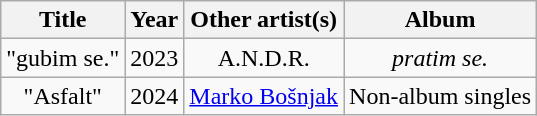<table class="wikitable plainrowheaders" style="text-align:center;">
<tr>
<th scope="col">Title</th>
<th scope="col">Year</th>
<th scope="col">Other artist(s)</th>
<th scope="col">Album</th>
</tr>
<tr>
<td>"gubim se."</td>
<td>2023</td>
<td>A.N.D.R.</td>
<td><em>pratim se.</em></td>
</tr>
<tr>
<td scope="row">"Asfalt"</td>
<td>2024</td>
<td><a href='#'>Marko Bošnjak</a></td>
<td>Non-album singles</td>
</tr>
</table>
